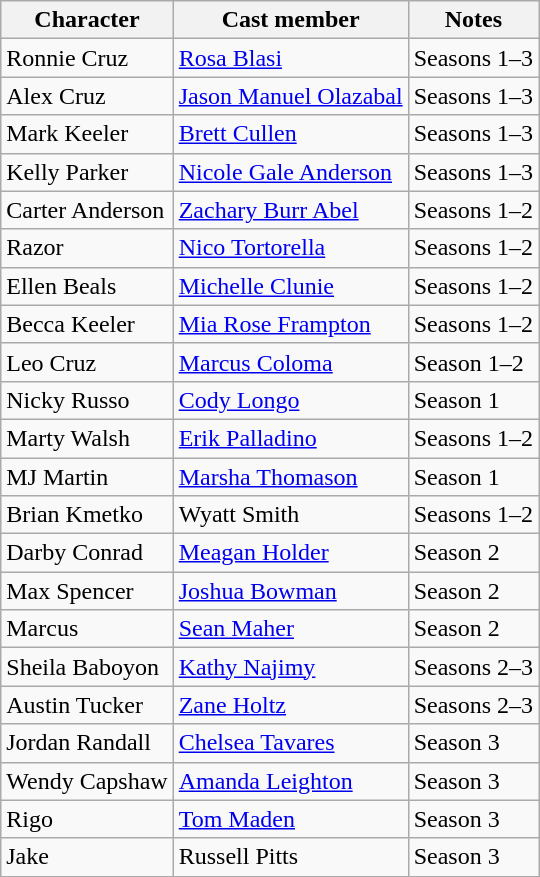<table class="wikitable">
<tr>
<th>Character</th>
<th>Cast member</th>
<th>Notes</th>
</tr>
<tr>
<td>Ronnie Cruz</td>
<td><a href='#'>Rosa Blasi</a></td>
<td>Seasons 1–3</td>
</tr>
<tr>
<td>Alex Cruz</td>
<td><a href='#'>Jason Manuel Olazabal</a></td>
<td>Seasons 1–3</td>
</tr>
<tr>
<td>Mark Keeler</td>
<td><a href='#'>Brett Cullen</a></td>
<td>Seasons 1–3</td>
</tr>
<tr>
<td>Kelly Parker</td>
<td><a href='#'>Nicole Gale Anderson</a></td>
<td>Seasons 1–3</td>
</tr>
<tr>
<td>Carter Anderson</td>
<td><a href='#'>Zachary Burr Abel</a></td>
<td>Seasons 1–2</td>
</tr>
<tr>
<td>Razor</td>
<td><a href='#'>Nico Tortorella</a></td>
<td>Seasons 1–2</td>
</tr>
<tr>
<td>Ellen Beals</td>
<td><a href='#'>Michelle Clunie</a></td>
<td>Seasons 1–2</td>
</tr>
<tr>
<td>Becca Keeler</td>
<td><a href='#'>Mia Rose Frampton</a></td>
<td>Seasons 1–2</td>
</tr>
<tr>
<td>Leo Cruz</td>
<td><a href='#'>Marcus Coloma</a></td>
<td>Season 1–2</td>
</tr>
<tr>
<td>Nicky Russo</td>
<td><a href='#'>Cody Longo</a></td>
<td>Season 1</td>
</tr>
<tr>
<td>Marty Walsh</td>
<td><a href='#'>Erik Palladino</a></td>
<td>Seasons 1–2</td>
</tr>
<tr>
<td>MJ Martin</td>
<td><a href='#'>Marsha Thomason</a></td>
<td>Season 1</td>
</tr>
<tr>
<td>Brian Kmetko</td>
<td>Wyatt Smith</td>
<td>Seasons 1–2</td>
</tr>
<tr>
<td>Darby Conrad</td>
<td><a href='#'>Meagan Holder</a></td>
<td>Season 2</td>
</tr>
<tr>
<td>Max Spencer</td>
<td><a href='#'>Joshua Bowman</a></td>
<td>Season 2</td>
</tr>
<tr>
<td>Marcus</td>
<td><a href='#'>Sean Maher</a></td>
<td>Season 2</td>
</tr>
<tr>
<td>Sheila Baboyon</td>
<td><a href='#'>Kathy Najimy</a></td>
<td>Seasons 2–3</td>
</tr>
<tr>
<td>Austin Tucker</td>
<td><a href='#'>Zane Holtz</a></td>
<td>Seasons 2–3</td>
</tr>
<tr>
<td>Jordan Randall</td>
<td><a href='#'>Chelsea Tavares</a></td>
<td>Season 3</td>
</tr>
<tr>
<td>Wendy Capshaw</td>
<td><a href='#'>Amanda Leighton</a></td>
<td>Season 3</td>
</tr>
<tr>
<td>Rigo</td>
<td><a href='#'>Tom Maden</a></td>
<td>Season 3</td>
</tr>
<tr>
<td>Jake</td>
<td>Russell Pitts</td>
<td>Season 3</td>
</tr>
</table>
